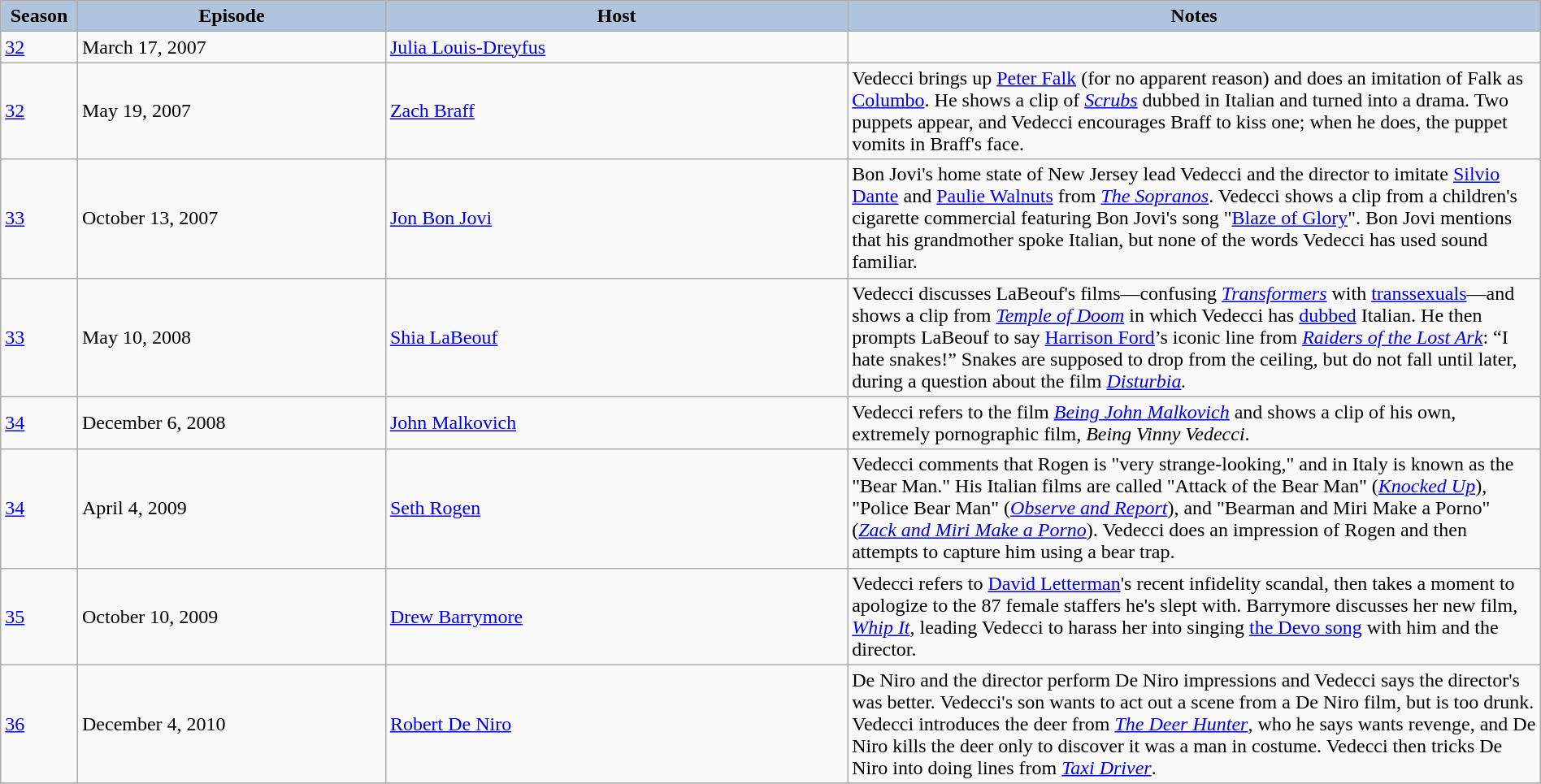<table class="wikitable" style="width:100%;">
<tr>
<th style="background:#B0C4DE;" width="5%">Season</th>
<th style="background:#B0C4DE;" width="20%">Episode</th>
<th style="background:#B0C4DE;" width="30%">Host</th>
<th style="background:#B0C4DE;" width="45%">Notes</th>
</tr>
<tr>
<td><a href='#'>32</a></td>
<td>March 17, 2007</td>
<td><a href='#'>Julia Louis-Dreyfus</a></td>
<td></td>
</tr>
<tr>
<td><a href='#'>32</a></td>
<td>May 19, 2007</td>
<td><a href='#'>Zach Braff</a></td>
<td>Vedecci brings up <a href='#'>Peter Falk</a> (for no apparent reason) and does an imitation of Falk as <a href='#'>Columbo</a>. He shows a clip of <em><a href='#'>Scrubs</a></em> dubbed in Italian and turned into a drama. Two puppets appear, and Vedecci encourages Braff to kiss one; when he does, the puppet vomits in Braff's face.</td>
</tr>
<tr>
<td><a href='#'>33</a></td>
<td>October 13, 2007</td>
<td><a href='#'>Jon Bon Jovi</a></td>
<td>Bon Jovi's home state of New Jersey lead Vedecci and the director to imitate <a href='#'>Silvio Dante</a> and <a href='#'>Paulie Walnuts</a> from <em><a href='#'>The Sopranos</a></em>. Vedecci shows a clip from a children's cigarette commercial featuring Bon Jovi's song "<a href='#'>Blaze of Glory</a>". Bon Jovi mentions that his grandmother spoke Italian, but none of the words Vedecci has used sound familiar.</td>
</tr>
<tr>
<td><a href='#'>33</a></td>
<td>May 10, 2008</td>
<td><a href='#'>Shia LaBeouf</a></td>
<td>Vedecci discusses LaBeouf's films—confusing <em><a href='#'>Transformers</a></em> with <a href='#'>transsexuals</a>—and shows a clip from <em><a href='#'>Temple of Doom</a></em> in which Vedecci has <a href='#'>dubbed</a> Italian. He then prompts LaBeouf to say <a href='#'>Harrison Ford</a>’s iconic line from <em><a href='#'>Raiders of the Lost Ark</a></em>: “I hate snakes!” Snakes are supposed to drop from the ceiling, but do not fall until later, during a question about the film <em><a href='#'>Disturbia</a>.</em></td>
</tr>
<tr>
<td><a href='#'>34</a></td>
<td>December 6, 2008</td>
<td><a href='#'>John Malkovich</a></td>
<td>Vedecci refers to the film <em><a href='#'>Being John Malkovich</a></em> and shows a clip of his own, extremely pornographic film, <em>Being Vinny Vedecci</em>.</td>
</tr>
<tr>
<td><a href='#'>34</a></td>
<td>April 4, 2009</td>
<td><a href='#'>Seth Rogen</a></td>
<td>Vedecci comments that Rogen is "very strange-looking," and in Italy is known as the "Bear Man." His Italian films are called "Attack of the Bear Man" (<em><a href='#'>Knocked Up</a></em>), "Police Bear Man" (<em><a href='#'>Observe and Report</a></em>), and "Bearman and Miri Make a Porno" (<em><a href='#'>Zack and Miri Make a Porno</a></em>). Vedecci does an impression of Rogen and then attempts to capture him using a bear trap.</td>
</tr>
<tr>
<td><a href='#'>35</a></td>
<td>October 10, 2009</td>
<td><a href='#'>Drew Barrymore</a></td>
<td>Vedecci refers to <a href='#'>David Letterman</a>'s recent infidelity scandal, then takes a moment to apologize to the 87 female staffers he's slept with. Barrymore discusses her new film, <em><a href='#'>Whip It</a></em>, leading Vedecci to harass her into singing <a href='#'>the Devo song</a> with him and the director.</td>
</tr>
<tr>
<td><a href='#'>36</a></td>
<td>December 4, 2010</td>
<td><a href='#'>Robert De Niro</a></td>
<td>De Niro and the director perform De Niro impressions and Vedecci says the director's was better. Vedecci's son wants to act out a scene from a De Niro film, but is too drunk. Vedecci introduces the deer from <em><a href='#'>The Deer Hunter</a></em>, who he says wants revenge, and De Niro kills the deer only to discover it was a man in costume. Vedecci then tricks De Niro into doing lines from <em><a href='#'>Taxi Driver</a></em>.</td>
</tr>
<tr>
</tr>
</table>
